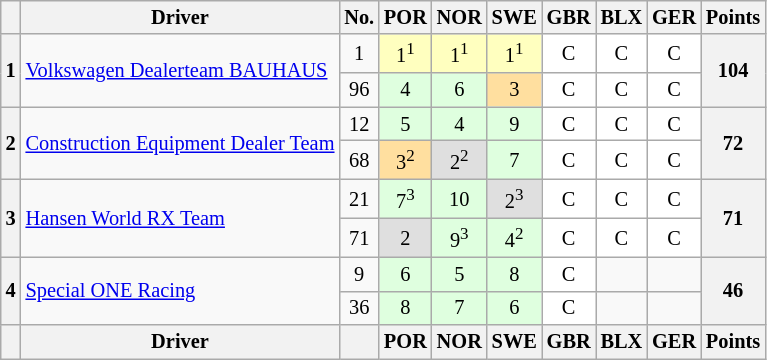<table class="wikitable" style="font-size:85%; text-align:center;">
<tr>
<th></th>
<th>Driver</th>
<th>No.</th>
<th>POR<br></th>
<th>NOR<br></th>
<th>SWE<br></th>
<th>GBR<br></th>
<th>BLX<br></th>
<th>GER<br></th>
<th>Points</th>
</tr>
<tr>
<th rowspan="2">1</th>
<td rowspan="2" align="left"> <a href='#'>Volkswagen Dealerteam BAUHAUS</a></td>
<td>1</td>
<td style="background:#ffffbf;">1<sup>1</sup></td>
<td style="background:#ffffbf;">1<sup>1</sup></td>
<td style="background:#ffffbf;">1<sup>1</sup></td>
<td style="background:#ffffff;">C</td>
<td style="background:#ffffff;">C</td>
<td style="background:#ffffff;">C</td>
<th rowspan="2">104</th>
</tr>
<tr>
<td>96</td>
<td style="background:#dfffdf;">4</td>
<td style="background:#dfffdf;">6</td>
<td style="background:#ffdf9f;">3</td>
<td style="background:#ffffff;">C</td>
<td style="background:#ffffff;">C</td>
<td style="background:#ffffff;">C</td>
</tr>
<tr>
<th rowspan="2">2</th>
<td rowspan="2" align="left"> <a href='#'>Construction Equipment Dealer Team</a></td>
<td>12</td>
<td style="background:#dfffdf;">5</td>
<td style="background:#dfffdf;">4</td>
<td style="background:#dfffdf;">9</td>
<td style="background:#ffffff;">C</td>
<td style="background:#ffffff;">C</td>
<td style="background:#ffffff;">C</td>
<th rowspan="2">72</th>
</tr>
<tr>
<td>68</td>
<td style="background:#ffdf9f;">3<sup>2</sup></td>
<td style="background:#dfdfdf;">2<sup>2</sup></td>
<td style="background:#dfffdf;">7</td>
<td style="background:#ffffff;">C</td>
<td style="background:#ffffff;">C</td>
<td style="background:#ffffff;">C</td>
</tr>
<tr>
<th rowspan="2">3</th>
<td rowspan="2" align="left"> <a href='#'>Hansen World RX Team</a></td>
<td>21</td>
<td style="background:#dfffdf;">7<sup>3</sup></td>
<td style="background:#dfffdf;">10</td>
<td style="background:#dfdfdf;">2<sup>3</sup></td>
<td style="background:#ffffff;">C</td>
<td style="background:#ffffff;">C</td>
<td style="background:#ffffff;">C</td>
<th rowspan="2">71</th>
</tr>
<tr>
<td>71</td>
<td style="background:#dfdfdf;">2</td>
<td style="background:#dfffdf;">9<sup>3</sup></td>
<td style="background:#dfffdf;">4<sup>2</sup></td>
<td style="background:#ffffff;">C</td>
<td style="background:#ffffff;">C</td>
<td style="background:#ffffff;">C</td>
</tr>
<tr>
<th rowspan="2">4</th>
<td rowspan="2" align="left"> <a href='#'>Special ONE Racing</a></td>
<td>9</td>
<td style="background:#dfffdf;">6</td>
<td style="background:#dfffdf;">5</td>
<td style="background:#dfffdf;">8</td>
<td style="background:#ffffff;">C</td>
<td></td>
<td></td>
<th rowspan="2">46</th>
</tr>
<tr>
<td>36</td>
<td style="background:#dfffdf;">8</td>
<td style="background:#dfffdf;">7</td>
<td style="background:#dfffdf;">6</td>
<td style="background:#ffffff;">C</td>
<td></td>
<td></td>
</tr>
<tr>
<th></th>
<th>Driver</th>
<th></th>
<th>POR<br></th>
<th>NOR<br></th>
<th>SWE<br></th>
<th>GBR<br></th>
<th>BLX<br></th>
<th>GER<br></th>
<th>Points</th>
</tr>
</table>
